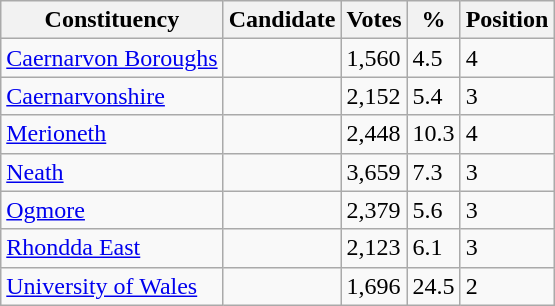<table class="wikitable sortable">
<tr>
<th>Constituency</th>
<th>Candidate</th>
<th>Votes</th>
<th>%</th>
<th>Position</th>
</tr>
<tr>
<td><a href='#'>Caernarvon Boroughs</a></td>
<td></td>
<td>1,560</td>
<td>4.5</td>
<td>4</td>
</tr>
<tr>
<td><a href='#'>Caernarvonshire</a></td>
<td></td>
<td>2,152</td>
<td>5.4</td>
<td>3</td>
</tr>
<tr>
<td><a href='#'>Merioneth</a></td>
<td></td>
<td>2,448</td>
<td>10.3</td>
<td>4</td>
</tr>
<tr>
<td><a href='#'>Neath</a></td>
<td></td>
<td>3,659</td>
<td>7.3</td>
<td>3</td>
</tr>
<tr>
<td><a href='#'>Ogmore</a></td>
<td></td>
<td>2,379</td>
<td>5.6</td>
<td>3</td>
</tr>
<tr>
<td><a href='#'>Rhondda East</a></td>
<td></td>
<td>2,123</td>
<td>6.1</td>
<td>3</td>
</tr>
<tr>
<td><a href='#'>University of Wales</a></td>
<td></td>
<td>1,696</td>
<td>24.5</td>
<td>2</td>
</tr>
</table>
